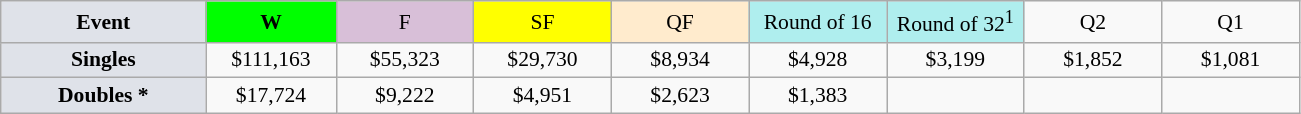<table class=wikitable style=font-size:90%;text-align:center>
<tr>
<td style="width:130px; background:#dfe2e9;"><strong>Event</strong></td>
<td style="width:80px; background:lime;"><strong>W</strong></td>
<td style="width:85px; background:thistle;">F</td>
<td style="width:85px; background:#ff0;">SF</td>
<td style="width:85px; background:#ffebcd;">QF</td>
<td style="width:85px; background:#afeeee;">Round of 16</td>
<td style="width:85px; background:#afeeee;">Round of 32<sup>1</sup></td>
<td width=85>Q2</td>
<td width=85>Q1</td>
</tr>
<tr>
<td style="background:#dfe2e9;"><strong>Singles</strong></td>
<td>$111,163</td>
<td>$55,323</td>
<td>$29,730</td>
<td>$8,934</td>
<td>$4,928</td>
<td>$3,199</td>
<td>$1,852</td>
<td>$1,081</td>
</tr>
<tr>
<td style="background:#dfe2e9;"><strong>Doubles *</strong></td>
<td>$17,724</td>
<td>$9,222</td>
<td>$4,951</td>
<td>$2,623</td>
<td>$1,383</td>
<td></td>
<td></td>
<td></td>
</tr>
</table>
